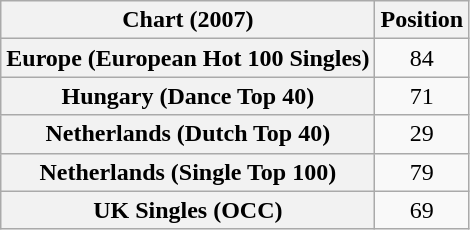<table class="wikitable sortable plainrowheaders" style="text-align:center">
<tr>
<th scope="col">Chart (2007)</th>
<th scope="col">Position</th>
</tr>
<tr>
<th scope="row">Europe (European Hot 100 Singles)</th>
<td>84</td>
</tr>
<tr>
<th scope="row">Hungary (Dance Top 40)</th>
<td>71</td>
</tr>
<tr>
<th scope="row">Netherlands (Dutch Top 40)</th>
<td>29</td>
</tr>
<tr>
<th scope="row">Netherlands (Single Top 100)</th>
<td>79</td>
</tr>
<tr>
<th scope="row">UK Singles (OCC)</th>
<td>69</td>
</tr>
</table>
